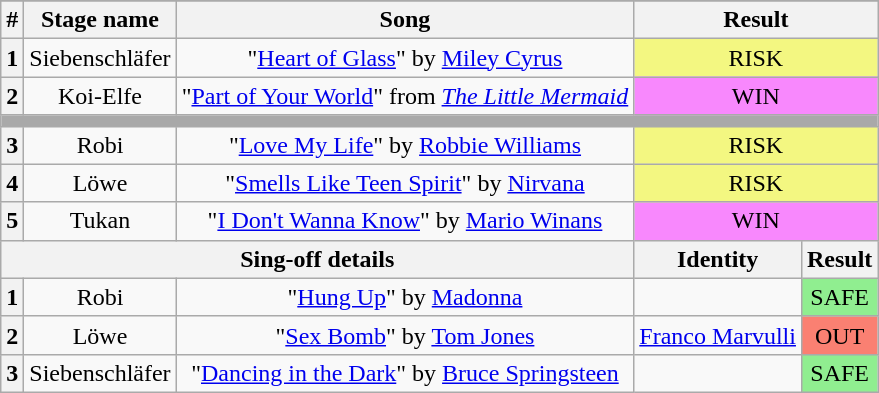<table class="wikitable plainrowheaders" style="text-align: center">
<tr>
</tr>
<tr>
<th>#</th>
<th>Stage name</th>
<th>Song</th>
<th colspan=2>Result</th>
</tr>
<tr>
<th>1</th>
<td>Siebenschläfer</td>
<td>"<a href='#'>Heart of Glass</a>" by <a href='#'>Miley Cyrus</a></td>
<td colspan="2" bgcolor="#F3F781">RISK</td>
</tr>
<tr>
<th>2</th>
<td>Koi-Elfe</td>
<td>"<a href='#'>Part of Your World</a>" from <em><a href='#'>The Little Mermaid</a></em></td>
<td colspan="2" bgcolor="F888FD">WIN</td>
</tr>
<tr>
<td colspan="5" style="background:darkgray"></td>
</tr>
<tr>
<th>3</th>
<td>Robi</td>
<td>"<a href='#'>Love My Life</a>" by <a href='#'>Robbie Williams</a></td>
<td colspan=2 bgcolor="#F3F781">RISK</td>
</tr>
<tr>
<th>4</th>
<td>Löwe</td>
<td>"<a href='#'>Smells Like Teen Spirit</a>" by <a href='#'>Nirvana</a></td>
<td colspan=2 bgcolor="#F3F781">RISK</td>
</tr>
<tr>
<th>5</th>
<td>Tukan</td>
<td>"<a href='#'>I Don't Wanna Know</a>" by <a href='#'>Mario Winans</a></td>
<td colspan=2 bgcolor="F888FD">WIN</td>
</tr>
<tr>
<th colspan="3">Sing-off details</th>
<th>Identity</th>
<th>Result</th>
</tr>
<tr>
<th>1</th>
<td>Robi</td>
<td>"<a href='#'>Hung Up</a>" by <a href='#'>Madonna</a></td>
<td></td>
<td bgcolor="lightgreen">SAFE</td>
</tr>
<tr>
<th>2</th>
<td>Löwe</td>
<td>"<a href='#'>Sex Bomb</a>" by <a href='#'>Tom Jones</a></td>
<td><a href='#'>Franco Marvulli</a></td>
<td bgcolor=salmon>OUT</td>
</tr>
<tr>
<th>3</th>
<td>Siebenschläfer</td>
<td>"<a href='#'>Dancing in the Dark</a>" by <a href='#'>Bruce Springsteen</a></td>
<td></td>
<td bgcolor="lightgreen">SAFE</td>
</tr>
</table>
